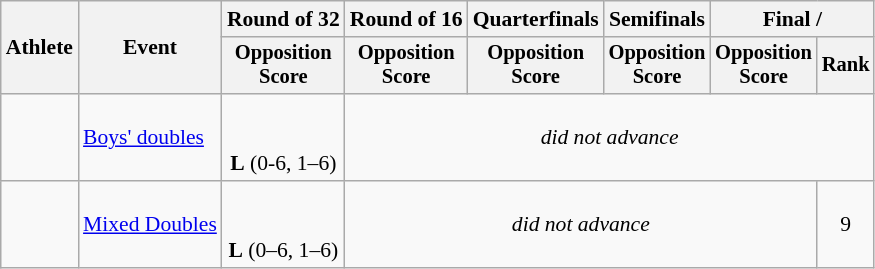<table class=wikitable style="font-size:90%">
<tr>
<th rowspan=2>Athlete</th>
<th rowspan=2>Event</th>
<th>Round of 32</th>
<th>Round of 16</th>
<th>Quarterfinals</th>
<th>Semifinals</th>
<th colspan=2>Final / </th>
</tr>
<tr style="font-size:95%">
<th>Opposition<br>Score</th>
<th>Opposition<br>Score</th>
<th>Opposition<br>Score</th>
<th>Opposition<br>Score</th>
<th>Opposition<br>Score</th>
<th>Rank</th>
</tr>
<tr align=center>
<td align=left><br></td>
<td align=left><a href='#'>Boys' doubles</a></td>
<td><br><br><strong>L</strong> (0-6, 1–6)</td>
<td Colspan=5><em>did not advance</em></td>
</tr>
<tr align=center>
<td align=left><br></td>
<td align=left><a href='#'>Mixed Doubles</a></td>
<td><br><br><strong>L</strong> (0–6, 1–6)</td>
<td colspan=4><em>did not advance</em></td>
<td>9</td>
</tr>
</table>
